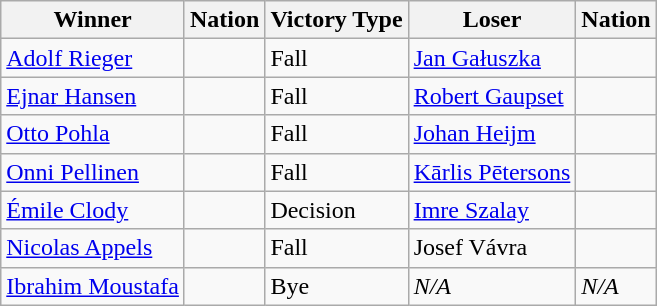<table class="wikitable sortable" style="text-align:left;">
<tr>
<th>Winner</th>
<th>Nation</th>
<th>Victory Type</th>
<th>Loser</th>
<th>Nation</th>
</tr>
<tr>
<td><a href='#'>Adolf Rieger</a></td>
<td></td>
<td>Fall</td>
<td><a href='#'>Jan Gałuszka</a></td>
<td></td>
</tr>
<tr>
<td><a href='#'>Ejnar Hansen</a></td>
<td></td>
<td>Fall</td>
<td><a href='#'>Robert Gaupset</a></td>
<td></td>
</tr>
<tr>
<td><a href='#'>Otto Pohla</a></td>
<td></td>
<td>Fall</td>
<td><a href='#'>Johan Heijm</a></td>
<td></td>
</tr>
<tr>
<td><a href='#'>Onni Pellinen</a></td>
<td></td>
<td>Fall</td>
<td><a href='#'>Kārlis Pētersons</a></td>
<td></td>
</tr>
<tr>
<td><a href='#'>Émile Clody</a></td>
<td></td>
<td>Decision</td>
<td><a href='#'>Imre Szalay</a></td>
<td></td>
</tr>
<tr>
<td><a href='#'>Nicolas Appels</a></td>
<td></td>
<td>Fall</td>
<td>Josef Vávra</td>
<td></td>
</tr>
<tr>
<td><a href='#'>Ibrahim Moustafa</a></td>
<td></td>
<td>Bye</td>
<td><em>N/A</em></td>
<td><em>N/A</em></td>
</tr>
</table>
